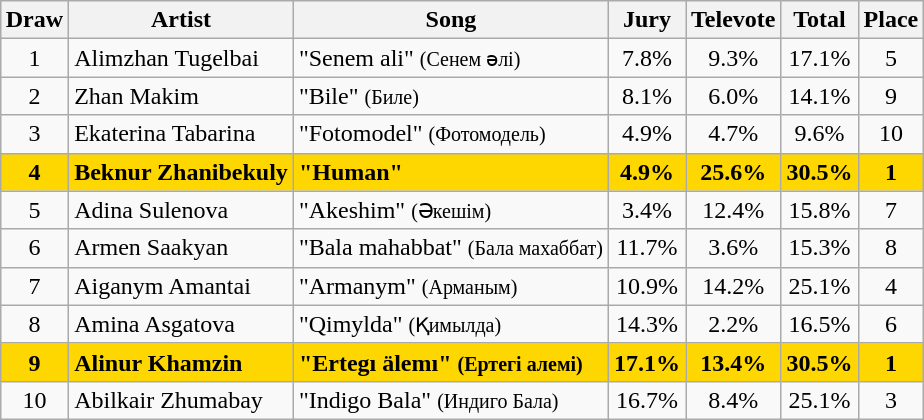<table class="sortable wikitable" style="margin: 1em auto 1em auto; text-align:center">
<tr>
<th scope="col">Draw</th>
<th scope="col">Artist</th>
<th scope="col">Song</th>
<th scope="col">Jury</th>
<th scope="col">Televote</th>
<th scope="col">Total</th>
<th scope="col">Place</th>
</tr>
<tr>
<td>1</td>
<td align="left">Alimzhan Tugelbai</td>
<td align="left">"Senem ali" <small>(Сенем әлі)</small></td>
<td>7.8%</td>
<td>9.3%</td>
<td>17.1%</td>
<td>5</td>
</tr>
<tr>
<td>2</td>
<td align="left">Zhan Makim</td>
<td align="left">"Bile" <small>(Биле)</small></td>
<td>8.1%</td>
<td>6.0%</td>
<td>14.1%</td>
<td>9</td>
</tr>
<tr>
<td>3</td>
<td align="left">Ekaterina Tabarina</td>
<td align="left">"Fotomodel" <small>(Фотомодель)</small></td>
<td>4.9%</td>
<td>4.7%</td>
<td>9.6%</td>
<td>10</td>
</tr>
<tr style="font-weight:bold; background:gold;">
<td>4</td>
<td align="left">Beknur Zhanibekuly</td>
<td align="left">"Human"</td>
<td>4.9%</td>
<td>25.6%</td>
<td>30.5%</td>
<td>1</td>
</tr>
<tr>
<td>5</td>
<td align="left">Adina Sulenova</td>
<td align="left">"Akeshim" <small>(Әкешiм)</small></td>
<td>3.4%</td>
<td>12.4%</td>
<td>15.8%</td>
<td>7</td>
</tr>
<tr>
<td>6</td>
<td align="left">Armen Saakyan</td>
<td align="left">"Bala mahabbat" <small>(Бала махаббат)</small></td>
<td>11.7%</td>
<td>3.6%</td>
<td>15.3%</td>
<td>8</td>
</tr>
<tr>
<td>7</td>
<td align="left">Aiganym Amantai</td>
<td align="left">"Armanym" <small>(Арманым)</small></td>
<td>10.9%</td>
<td>14.2%</td>
<td>25.1%</td>
<td>4</td>
</tr>
<tr>
<td>8</td>
<td align="left">Amina Asgatova</td>
<td align="left">"Qimylda" <small>(Қимылда)</small></td>
<td>14.3%</td>
<td>2.2%</td>
<td>16.5%</td>
<td>6</td>
</tr>
<tr style="font-weight:bold; background:gold;">
<td>9</td>
<td align="left">Alinur Khamzin</td>
<td align="left">"Ertegı älemı" <small>(Ертегi алемi)</small></td>
<td>17.1%</td>
<td>13.4%</td>
<td>30.5%</td>
<td>1</td>
</tr>
<tr>
<td>10</td>
<td align="left">Abilkair Zhumabay</td>
<td align="left">"Indigo Bala" <small>(Индиго Бала)</small></td>
<td>16.7%</td>
<td>8.4%</td>
<td>25.1%</td>
<td>3</td>
</tr>
</table>
